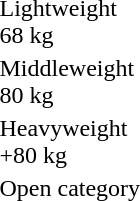<table>
<tr>
<td rowspan=2>Lightweight <br> 68 kg <br> </td>
<td rowspan=2></td>
<td rowspan=2></td>
<td></td>
</tr>
<tr>
<td></td>
</tr>
<tr>
<td rowspan=2>Middleweight <br> 80 kg <br> </td>
<td rowspan=2></td>
<td rowspan=2></td>
<td></td>
</tr>
<tr>
<td></td>
</tr>
<tr>
<td rowspan=2>Heavyweight <br> +80 kg <br> </td>
<td rowspan=2></td>
<td rowspan=2></td>
<td></td>
</tr>
<tr>
<td></td>
</tr>
<tr>
<td rowspan=2>Open category <br> </td>
<td rowspan=2></td>
<td rowspan=2></td>
<td></td>
</tr>
<tr>
<td></td>
</tr>
</table>
